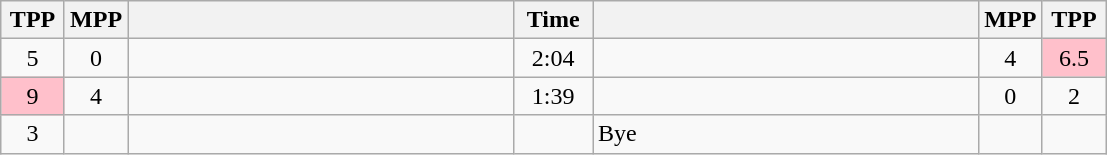<table class="wikitable" style="text-align: center;" |>
<tr>
<th width="35">TPP</th>
<th width="35">MPP</th>
<th width="250"></th>
<th width="45">Time</th>
<th width="250"></th>
<th width="35">MPP</th>
<th width="35">TPP</th>
</tr>
<tr>
<td>5</td>
<td>0</td>
<td style="text-align:left;"><strong></strong></td>
<td>2:04</td>
<td style="text-align:left;"></td>
<td>4</td>
<td bgcolor=pink>6.5</td>
</tr>
<tr>
<td bgcolor=pink>9</td>
<td>4</td>
<td style="text-align:left;"></td>
<td>1:39</td>
<td style="text-align:left;"><strong></strong></td>
<td>0</td>
<td>2</td>
</tr>
<tr>
<td>3</td>
<td></td>
<td style="text-align:left;"><strong></strong></td>
<td></td>
<td style="text-align:left;">Bye</td>
<td></td>
<td></td>
</tr>
</table>
